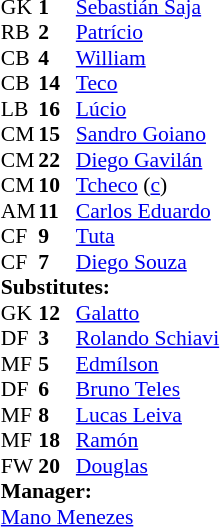<table cellspacing="0" cellpadding="0" style="font-size:90%; margin:0.2em auto;">
<tr>
<th width="25"></th>
<th width="25"></th>
</tr>
<tr>
<td>GK</td>
<td><strong>1</strong></td>
<td> <a href='#'>Sebastián Saja</a></td>
</tr>
<tr>
<td>RB</td>
<td><strong>2</strong></td>
<td> <a href='#'>Patrício</a></td>
<td></td>
</tr>
<tr>
<td>CB</td>
<td><strong>4</strong></td>
<td> <a href='#'>William</a></td>
</tr>
<tr>
<td>CB</td>
<td><strong>14</strong></td>
<td> <a href='#'>Teco</a></td>
</tr>
<tr>
<td>LB</td>
<td><strong>16</strong></td>
<td> <a href='#'>Lúcio</a></td>
</tr>
<tr>
<td>CM</td>
<td><strong>15</strong></td>
<td> <a href='#'>Sandro Goiano</a></td>
<td></td>
</tr>
<tr>
<td>CM</td>
<td><strong>22</strong></td>
<td> <a href='#'>Diego Gavilán</a></td>
</tr>
<tr>
<td>CM</td>
<td><strong>10</strong></td>
<td> <a href='#'>Tcheco</a> (<a href='#'>c</a>)</td>
<td></td>
<td></td>
</tr>
<tr>
<td>AM</td>
<td><strong>11</strong></td>
<td> <a href='#'>Carlos Eduardo</a></td>
</tr>
<tr>
<td>CF</td>
<td><strong>9</strong></td>
<td> <a href='#'>Tuta</a></td>
<td></td>
<td></td>
</tr>
<tr>
<td>CF</td>
<td><strong>7</strong></td>
<td> <a href='#'>Diego Souza</a></td>
</tr>
<tr>
<td colspan=3><strong>Substitutes:</strong></td>
</tr>
<tr>
<td>GK</td>
<td><strong>12</strong></td>
<td> <a href='#'>Galatto</a></td>
</tr>
<tr>
<td>DF</td>
<td><strong>3</strong></td>
<td> <a href='#'>Rolando Schiavi</a></td>
</tr>
<tr>
<td>MF</td>
<td><strong>5</strong></td>
<td> <a href='#'>Edmílson</a></td>
</tr>
<tr>
<td>DF</td>
<td><strong>6</strong></td>
<td> <a href='#'>Bruno Teles</a></td>
</tr>
<tr>
<td>MF</td>
<td><strong>8</strong></td>
<td> <a href='#'>Lucas Leiva</a></td>
<td></td>
<td></td>
</tr>
<tr>
<td>MF</td>
<td><strong>18</strong></td>
<td> <a href='#'>Ramón</a></td>
</tr>
<tr>
<td>FW</td>
<td><strong>20</strong></td>
<td> <a href='#'>Douglas</a></td>
<td></td>
<td></td>
</tr>
<tr>
<td colspan=3><strong>Manager:</strong></td>
</tr>
<tr>
<td colspan=4> <a href='#'>Mano Menezes</a></td>
</tr>
</table>
